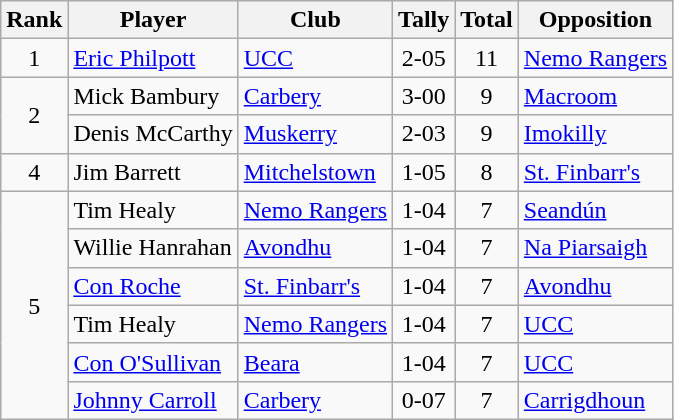<table class="wikitable">
<tr>
<th>Rank</th>
<th>Player</th>
<th>Club</th>
<th>Tally</th>
<th>Total</th>
<th>Opposition</th>
</tr>
<tr>
<td rowspan="1" style="text-align:center;">1</td>
<td><a href='#'>Eric Philpott</a></td>
<td><a href='#'>UCC</a></td>
<td align=center>2-05</td>
<td align=center>11</td>
<td><a href='#'>Nemo Rangers</a></td>
</tr>
<tr>
<td rowspan="2" style="text-align:center;">2</td>
<td>Mick Bambury</td>
<td><a href='#'>Carbery</a></td>
<td align=center>3-00</td>
<td align=center>9</td>
<td><a href='#'>Macroom</a></td>
</tr>
<tr>
<td>Denis McCarthy</td>
<td><a href='#'>Muskerry</a></td>
<td align=center>2-03</td>
<td align=center>9</td>
<td><a href='#'>Imokilly</a></td>
</tr>
<tr>
<td rowspan="1" style="text-align:center;">4</td>
<td>Jim Barrett</td>
<td><a href='#'>Mitchelstown</a></td>
<td align=center>1-05</td>
<td align=center>8</td>
<td><a href='#'>St. Finbarr's</a></td>
</tr>
<tr>
<td rowspan="6" style="text-align:center;">5</td>
<td>Tim Healy</td>
<td><a href='#'>Nemo Rangers</a></td>
<td align=center>1-04</td>
<td align=center>7</td>
<td><a href='#'>Seandún</a></td>
</tr>
<tr>
<td>Willie Hanrahan</td>
<td><a href='#'>Avondhu</a></td>
<td align=center>1-04</td>
<td align=center>7</td>
<td><a href='#'>Na Piarsaigh</a></td>
</tr>
<tr>
<td><a href='#'>Con Roche</a></td>
<td><a href='#'>St. Finbarr's</a></td>
<td align=center>1-04</td>
<td align=center>7</td>
<td><a href='#'>Avondhu</a></td>
</tr>
<tr>
<td>Tim Healy</td>
<td><a href='#'>Nemo Rangers</a></td>
<td align=center>1-04</td>
<td align=center>7</td>
<td><a href='#'>UCC</a></td>
</tr>
<tr>
<td><a href='#'>Con O'Sullivan</a></td>
<td><a href='#'>Beara</a></td>
<td align=center>1-04</td>
<td align=center>7</td>
<td><a href='#'>UCC</a></td>
</tr>
<tr>
<td><a href='#'>Johnny Carroll</a></td>
<td><a href='#'>Carbery</a></td>
<td align=center>0-07</td>
<td align=center>7</td>
<td><a href='#'>Carrigdhoun</a></td>
</tr>
</table>
